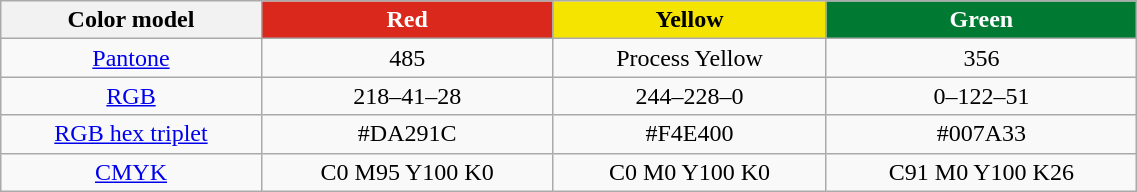<table class="wikitable" style="text-align:center;width:60%;">
<tr>
<th>Color model</th>
<th style="background:#DA291C;color:#FFF">Red</th>
<th style="background:#F4E400">Yellow</th>
<th style="background:#007A33;color:#FFF">Green</th>
</tr>
<tr>
<td><a href='#'>Pantone</a></td>
<td>485</td>
<td>Process Yellow</td>
<td>356</td>
</tr>
<tr>
<td><a href='#'>RGB</a></td>
<td>218–41–28</td>
<td>244–228–0</td>
<td>0–122–51</td>
</tr>
<tr>
<td><a href='#'>RGB hex triplet</a></td>
<td>#DA291C</td>
<td>#F4E400</td>
<td>#007A33</td>
</tr>
<tr>
<td><a href='#'>CMYK</a></td>
<td>C0 M95 Y100 K0</td>
<td>C0 M0 Y100 K0</td>
<td>C91 M0 Y100 K26</td>
</tr>
</table>
